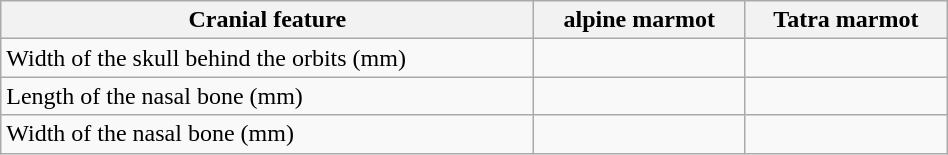<table class="wikitable" width="50%">
<tr>
<th>Cranial feature</th>
<th>alpine marmot</th>
<th>Tatra marmot</th>
</tr>
<tr>
<td>Width of the skull behind the orbits (mm)</td>
<td></td>
<td></td>
</tr>
<tr>
<td>Length of the nasal bone (mm)</td>
<td></td>
<td></td>
</tr>
<tr>
<td>Width of the nasal bone (mm)</td>
<td></td>
<td></td>
</tr>
</table>
